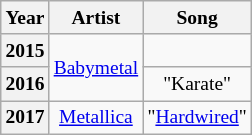<table class="wikitable mw-collapsible mw-collapsed" style="font-size:small; text-align:center">
<tr>
<th>Year</th>
<th>Artist</th>
<th>Song</th>
</tr>
<tr>
<th>2015</th>
<td rowspan="2"><a href='#'>Babymetal</a></td>
<td></td>
</tr>
<tr>
<th>2016</th>
<td>"Karate"</td>
</tr>
<tr>
<th>2017</th>
<td><a href='#'>Metallica</a></td>
<td>"<a href='#'>Hardwired</a>"</td>
</tr>
</table>
